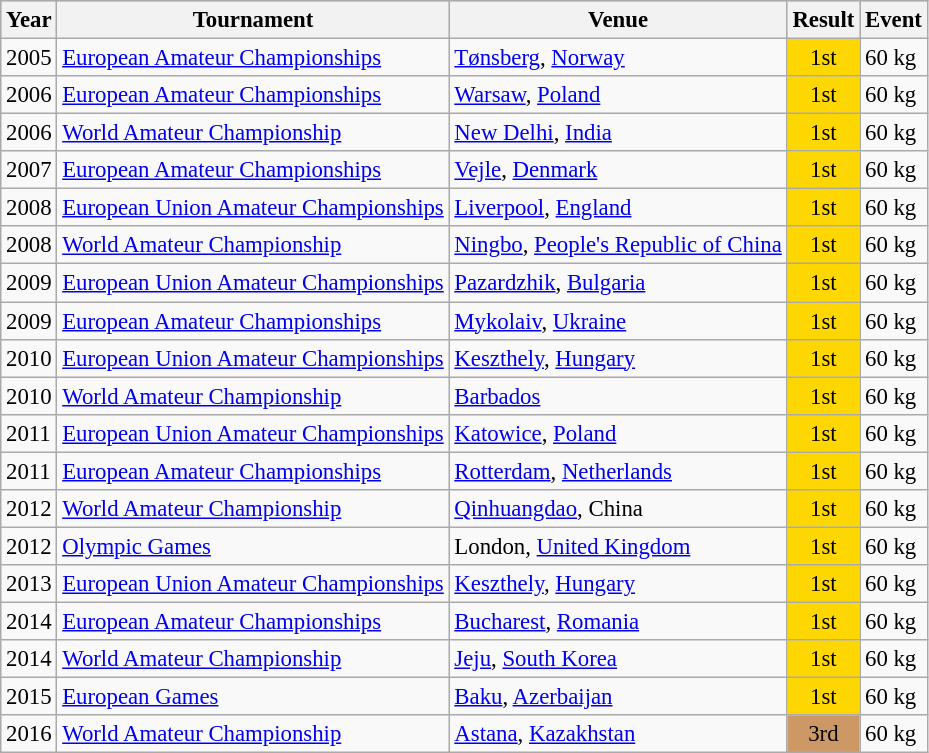<table class="wikitable" style="border-collapse: collapse; font-size: 95%;">
<tr bgcolor="#cccccc">
<th>Year</th>
<th>Tournament</th>
<th>Venue</th>
<th>Result</th>
<th>Event</th>
</tr>
<tr>
<td>2005</td>
<td><a href='#'>European Amateur Championships</a></td>
<td><a href='#'>Tønsberg</a>, <a href='#'>Norway</a></td>
<td bgcolor="gold" align="center">1st</td>
<td>60 kg</td>
</tr>
<tr>
<td>2006</td>
<td><a href='#'>European Amateur Championships</a></td>
<td><a href='#'>Warsaw</a>, <a href='#'>Poland</a></td>
<td bgcolor="gold" align="center">1st</td>
<td>60 kg</td>
</tr>
<tr>
<td>2006</td>
<td><a href='#'>World Amateur Championship</a></td>
<td><a href='#'>New Delhi</a>, <a href='#'>India</a></td>
<td bgcolor="gold" align="center">1st</td>
<td>60 kg</td>
</tr>
<tr>
<td>2007</td>
<td><a href='#'>European Amateur Championships</a></td>
<td><a href='#'>Vejle</a>, <a href='#'>Denmark</a></td>
<td bgcolor="gold" align="center">1st</td>
<td>60 kg</td>
</tr>
<tr>
<td>2008 </td>
<td><a href='#'>European Union Amateur Championships</a></td>
<td><a href='#'>Liverpool</a>, <a href='#'>England</a></td>
<td bgcolor="gold" align="center">1st</td>
<td>60 kg</td>
</tr>
<tr>
<td>2008 </td>
<td><a href='#'>World Amateur Championship</a></td>
<td><a href='#'>Ningbo</a>, <a href='#'>People's Republic of China</a></td>
<td bgcolor="gold" align="center">1st</td>
<td>60 kg</td>
</tr>
<tr>
<td>2009 </td>
<td><a href='#'>European Union Amateur Championships</a></td>
<td><a href='#'>Pazardzhik</a>, <a href='#'>Bulgaria</a></td>
<td bgcolor="gold" align="center">1st</td>
<td>60 kg</td>
</tr>
<tr>
<td>2009 </td>
<td><a href='#'>European Amateur Championships</a></td>
<td><a href='#'>Mykolaiv</a>, <a href='#'>Ukraine</a></td>
<td bgcolor="gold" align="center">1st</td>
<td>60 kg</td>
</tr>
<tr>
<td>2010</td>
<td><a href='#'>European Union Amateur Championships</a></td>
<td><a href='#'>Keszthely</a>, <a href='#'>Hungary</a></td>
<td bgcolor="gold" align="center">1st</td>
<td>60 kg</td>
</tr>
<tr>
<td>2010</td>
<td><a href='#'>World Amateur Championship</a></td>
<td><a href='#'>Barbados</a></td>
<td bgcolor="gold" align="center">1st</td>
<td>60 kg</td>
</tr>
<tr>
<td>2011</td>
<td><a href='#'>European Union Amateur Championships</a></td>
<td><a href='#'>Katowice</a>, <a href='#'>Poland</a></td>
<td bgcolor="gold" align="center">1st</td>
<td>60 kg</td>
</tr>
<tr>
<td>2011</td>
<td><a href='#'>European Amateur Championships</a></td>
<td><a href='#'>Rotterdam</a>, <a href='#'>Netherlands</a></td>
<td bgcolor="gold" align="center">1st</td>
<td>60 kg</td>
</tr>
<tr>
<td>2012</td>
<td><a href='#'>World Amateur Championship</a></td>
<td><a href='#'>Qinhuangdao</a>, China</td>
<td bgcolor="gold" align="center">1st</td>
<td>60 kg</td>
</tr>
<tr>
<td>2012</td>
<td><a href='#'>Olympic Games</a></td>
<td>London, <a href='#'>United Kingdom</a></td>
<td bgcolor="gold" align="center">1st</td>
<td>60 kg</td>
</tr>
<tr>
<td>2013</td>
<td><a href='#'>European Union Amateur Championships</a></td>
<td><a href='#'>Keszthely</a>, <a href='#'>Hungary</a></td>
<td bgcolor="gold" align="center">1st</td>
<td>60 kg</td>
</tr>
<tr>
<td>2014</td>
<td><a href='#'>European Amateur Championships</a></td>
<td><a href='#'>Bucharest</a>, <a href='#'>Romania</a></td>
<td bgcolor="gold" align="center">1st</td>
<td>60 kg</td>
</tr>
<tr>
<td>2014</td>
<td><a href='#'>World Amateur Championship</a></td>
<td><a href='#'>Jeju</a>, <a href='#'>South Korea</a></td>
<td bgcolor="gold" align="center">1st</td>
<td>60 kg</td>
</tr>
<tr>
<td>2015</td>
<td><a href='#'>European Games</a></td>
<td><a href='#'>Baku</a>, <a href='#'>Azerbaijan</a></td>
<td bgcolor="gold" align="center">1st</td>
<td>60 kg</td>
</tr>
<tr>
<td>2016</td>
<td><a href='#'>World Amateur Championship</a></td>
<td><a href='#'>Astana</a>, <a href='#'>Kazakhstan</a></td>
<td style="background:#c96;" align="center">3rd</td>
<td>60 kg</td>
</tr>
</table>
